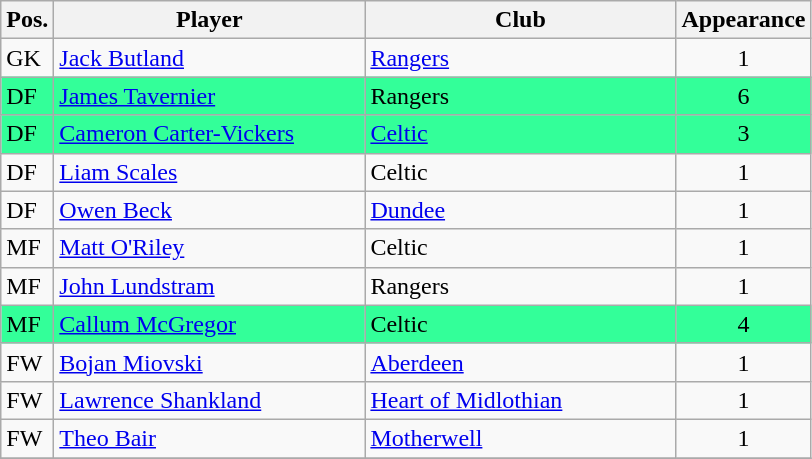<table class="wikitable">
<tr>
<th>Pos.</th>
<th>Player</th>
<th>Club</th>
<th>Appearance</th>
</tr>
<tr>
<td>GK</td>
<td style="width:200px;"><a href='#'>Jack Butland</a></td>
<td style="width:200px;"><a href='#'>Rangers</a></td>
<td align="center">1</td>
</tr>
<tr style="background:#33ff99;">
<td>DF</td>
<td><a href='#'>James Tavernier</a> </td>
<td>Rangers</td>
<td align="center">6</td>
</tr>
<tr style="background:#33ff99;">
<td>DF</td>
<td><a href='#'>Cameron Carter-Vickers</a> </td>
<td><a href='#'>Celtic</a></td>
<td align="center">3</td>
</tr>
<tr>
<td>DF</td>
<td><a href='#'>Liam Scales</a></td>
<td>Celtic</td>
<td align="center">1</td>
</tr>
<tr>
<td>DF</td>
<td><a href='#'>Owen Beck</a></td>
<td><a href='#'>Dundee</a></td>
<td align="center">1</td>
</tr>
<tr>
<td>MF</td>
<td><a href='#'>Matt O'Riley</a></td>
<td>Celtic</td>
<td align="center">1</td>
</tr>
<tr>
<td>MF</td>
<td><a href='#'>John Lundstram</a></td>
<td>Rangers</td>
<td align="center">1</td>
</tr>
<tr style="background:#33ff99;">
<td>MF</td>
<td><a href='#'>Callum McGregor</a> </td>
<td>Celtic</td>
<td align="center">4</td>
</tr>
<tr>
<td>FW</td>
<td><a href='#'>Bojan Miovski</a></td>
<td><a href='#'>Aberdeen</a></td>
<td align="center">1</td>
</tr>
<tr>
<td>FW</td>
<td><a href='#'>Lawrence Shankland</a></td>
<td><a href='#'>Heart of Midlothian</a></td>
<td align="center">1</td>
</tr>
<tr>
<td>FW</td>
<td><a href='#'>Theo Bair</a></td>
<td><a href='#'>Motherwell</a></td>
<td align="center">1</td>
</tr>
<tr>
</tr>
</table>
